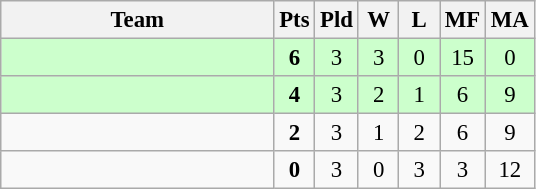<table class=wikitable style="text-align:center; font-size:95%">
<tr>
<th width=175>Team</th>
<th width=20>Pts</th>
<th width=20>Pld</th>
<th width=20>W</th>
<th width=20>L</th>
<th width=20>MF</th>
<th width=20>MA</th>
</tr>
<tr bgcolor=ccffcc>
<td style="text-align:left"></td>
<td><strong>6</strong></td>
<td>3</td>
<td>3</td>
<td>0</td>
<td>15</td>
<td>0</td>
</tr>
<tr bgcolor=ccffcc>
<td style="text-align:left"></td>
<td><strong>4</strong></td>
<td>3</td>
<td>2</td>
<td>1</td>
<td>6</td>
<td>9</td>
</tr>
<tr>
<td style="text-align:left"></td>
<td><strong>2</strong></td>
<td>3</td>
<td>1</td>
<td>2</td>
<td>6</td>
<td>9</td>
</tr>
<tr>
<td style="text-align:left"></td>
<td><strong>0</strong></td>
<td>3</td>
<td>0</td>
<td>3</td>
<td>3</td>
<td>12</td>
</tr>
</table>
